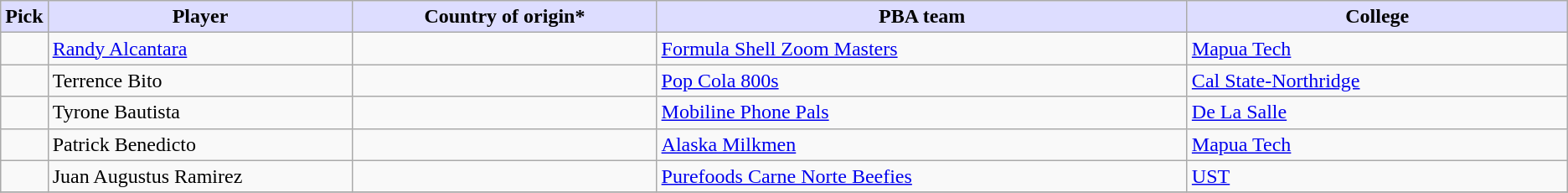<table class="wikitable">
<tr>
<th style="background:#DDDDFF;">Pick</th>
<th style="background:#DDDDFF;" width="20%">Player</th>
<th style="background:#DDDDFF;" width="20%">Country of origin*</th>
<th style="background:#DDDDFF;" width="35%">PBA team</th>
<th style="background:#DDDDFF;" width="25%">College</th>
</tr>
<tr>
<td align=center></td>
<td><a href='#'>Randy Alcantara</a></td>
<td></td>
<td><a href='#'>Formula Shell Zoom Masters</a></td>
<td><a href='#'>Mapua Tech</a></td>
</tr>
<tr>
<td align=center></td>
<td>Terrence Bito</td>
<td></td>
<td><a href='#'>Pop Cola 800s</a></td>
<td><a href='#'>Cal State-Northridge</a></td>
</tr>
<tr>
<td align=center></td>
<td>Tyrone Bautista</td>
<td></td>
<td><a href='#'>Mobiline Phone Pals</a></td>
<td><a href='#'>De La Salle</a></td>
</tr>
<tr>
<td align=center></td>
<td>Patrick Benedicto</td>
<td></td>
<td><a href='#'>Alaska Milkmen</a></td>
<td><a href='#'>Mapua Tech</a></td>
</tr>
<tr>
<td align=center></td>
<td>Juan Augustus Ramirez</td>
<td></td>
<td><a href='#'>Purefoods Carne Norte Beefies</a></td>
<td><a href='#'>UST</a></td>
</tr>
<tr>
</tr>
</table>
